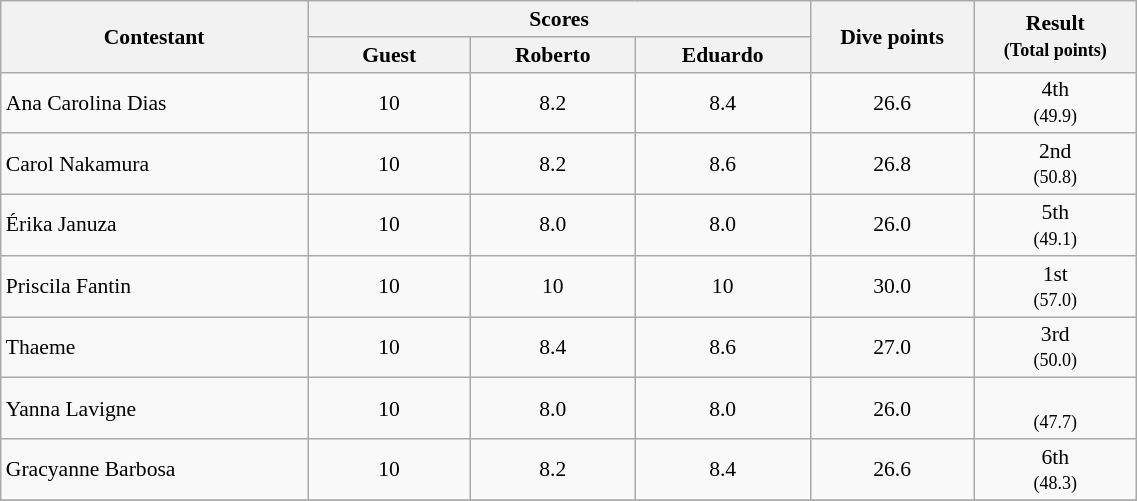<table class="wikitable" style="text-align:center;  width:60%; font-size:90%;">
<tr>
<th rowspan="2" width=100>Contestant</th>
<th colspan="3" width=150>Scores</th>
<th rowspan="2" width=050>Dive points</th>
<th rowspan="2" width=050>Result<br><small>(Total points)</small></th>
</tr>
<tr>
<th width=50>Guest</th>
<th width=50>Roberto</th>
<th width=50>Eduardo</th>
</tr>
<tr>
<td align="left">Ana Carolina Dias</td>
<td>10</td>
<td>8.2</td>
<td>8.4</td>
<td>26.6</td>
<td>4th<br><small>(49.9)</small></td>
</tr>
<tr>
<td align="left">Carol Nakamura</td>
<td>10</td>
<td>8.2</td>
<td>8.6</td>
<td>26.8</td>
<td>2nd<br><small>(50.8)</small></td>
</tr>
<tr>
<td align="left">Érika Januza</td>
<td>10</td>
<td>8.0</td>
<td>8.0</td>
<td>26.0</td>
<td>5th<br><small>(49.1)</small></td>
</tr>
<tr>
<td align="left">Priscila Fantin</td>
<td>10</td>
<td>10</td>
<td>10</td>
<td>30.0</td>
<td>1st<br><small>(57.0)</small></td>
</tr>
<tr>
<td align="left">Thaeme</td>
<td>10</td>
<td>8.4</td>
<td>8.6</td>
<td>27.0</td>
<td>3rd<br><small>(50.0)</small></td>
</tr>
<tr>
<td align="left">Yanna Lavigne</td>
<td>10</td>
<td>8.0</td>
<td>8.0</td>
<td>26.0</td>
<td><br><small>(47.7)</small></td>
</tr>
<tr>
<td align="left">Gracyanne Barbosa</td>
<td>10</td>
<td>8.2</td>
<td>8.4</td>
<td>26.6</td>
<td>6th<br><small>(48.3)</small></td>
</tr>
<tr>
</tr>
</table>
